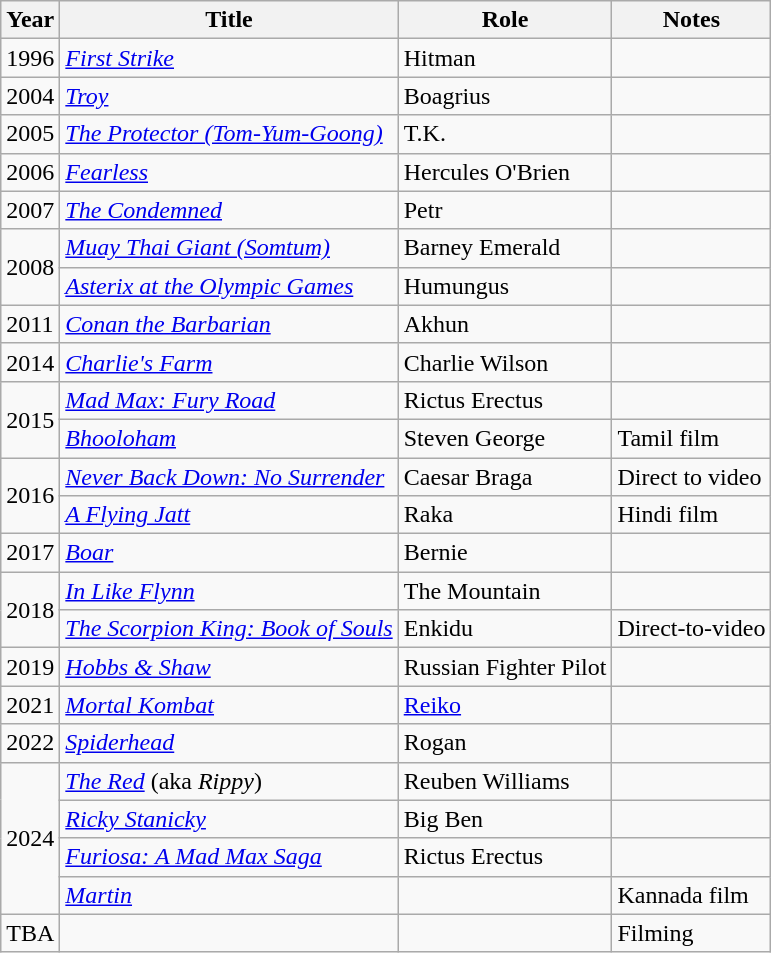<table class="wikitable">
<tr>
<th>Year</th>
<th>Title</th>
<th>Role</th>
<th class="unsortable">Notes</th>
</tr>
<tr>
<td>1996</td>
<td><em><a href='#'>First Strike</a></em></td>
<td>Hitman</td>
<td></td>
</tr>
<tr>
<td>2004</td>
<td><em><a href='#'>Troy</a></em></td>
<td>Boagrius</td>
<td></td>
</tr>
<tr>
<td>2005</td>
<td><em><a href='#'>The Protector (Tom-Yum-Goong)</a></em></td>
<td>T.K.</td>
<td></td>
</tr>
<tr>
<td>2006</td>
<td><em><a href='#'>Fearless</a></em></td>
<td>Hercules O'Brien</td>
<td></td>
</tr>
<tr>
<td>2007</td>
<td><em><a href='#'>The Condemned</a></em></td>
<td>Petr</td>
<td></td>
</tr>
<tr>
<td rowspan="2">2008</td>
<td><em><a href='#'>Muay Thai Giant (Somtum)</a></em></td>
<td>Barney Emerald</td>
<td></td>
</tr>
<tr>
<td><em><a href='#'>Asterix at the Olympic Games</a></em></td>
<td>Humungus</td>
<td></td>
</tr>
<tr>
<td>2011</td>
<td><em><a href='#'>Conan the Barbarian</a></em></td>
<td>Akhun</td>
<td></td>
</tr>
<tr>
<td>2014</td>
<td><em><a href='#'>Charlie's Farm</a></em></td>
<td>Charlie Wilson</td>
<td></td>
</tr>
<tr>
<td rowspan="2">2015</td>
<td><em><a href='#'>Mad Max: Fury Road</a></em></td>
<td>Rictus Erectus</td>
<td></td>
</tr>
<tr>
<td><em><a href='#'>Bhooloham</a></em></td>
<td>Steven George</td>
<td>Tamil film</td>
</tr>
<tr>
<td rowspan="2">2016</td>
<td><em><a href='#'>Never Back Down: No Surrender</a></em></td>
<td>Caesar Braga</td>
<td>Direct to video</td>
</tr>
<tr>
<td><em><a href='#'>A Flying Jatt</a></em></td>
<td>Raka</td>
<td>Hindi film</td>
</tr>
<tr>
<td>2017</td>
<td><em><a href='#'>Boar</a></em></td>
<td>Bernie</td>
<td></td>
</tr>
<tr>
<td rowspan="2">2018</td>
<td><em><a href='#'>In Like Flynn</a></em></td>
<td>The Mountain</td>
<td></td>
</tr>
<tr>
<td><em><a href='#'>The Scorpion King: Book of Souls</a></em></td>
<td>Enkidu</td>
<td>Direct-to-video</td>
</tr>
<tr>
<td>2019</td>
<td><em><a href='#'>Hobbs & Shaw</a></em></td>
<td>Russian Fighter Pilot</td>
<td></td>
</tr>
<tr>
<td>2021</td>
<td><em><a href='#'>Mortal Kombat</a></em></td>
<td><a href='#'>Reiko</a></td>
<td></td>
</tr>
<tr>
<td>2022</td>
<td><em><a href='#'>Spiderhead</a></em></td>
<td>Rogan</td>
<td></td>
</tr>
<tr>
<td rowspan="4">2024</td>
<td><em><a href='#'>The Red</a></em> (aka <em>Rippy</em>)</td>
<td>Reuben Williams</td>
<td></td>
</tr>
<tr>
<td><em><a href='#'>Ricky Stanicky</a></em></td>
<td>Big Ben</td>
<td></td>
</tr>
<tr>
<td><em><a href='#'>Furiosa: A Mad Max Saga</a></em></td>
<td>Rictus Erectus</td>
<td></td>
</tr>
<tr>
<td><em><a href='#'>Martin</a></em></td>
<td></td>
<td>Kannada film</td>
</tr>
<tr>
<td>TBA</td>
<td></td>
<td></td>
<td>Filming</td>
</tr>
</table>
